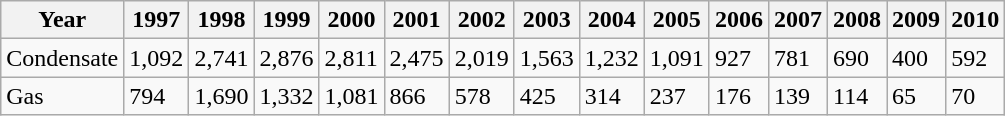<table class="wikitable">
<tr>
<th>Year</th>
<th>1997</th>
<th>1998</th>
<th>1999</th>
<th>2000</th>
<th>2001</th>
<th>2002</th>
<th>2003</th>
<th>2004</th>
<th>2005</th>
<th>2006</th>
<th>2007</th>
<th>2008</th>
<th>2009</th>
<th>2010</th>
</tr>
<tr>
<td>Condensate</td>
<td>1,092</td>
<td>2,741</td>
<td>2,876</td>
<td>2,811</td>
<td>2,475</td>
<td>2,019</td>
<td>1,563</td>
<td>1,232</td>
<td>1,091</td>
<td>927</td>
<td>781</td>
<td>690</td>
<td>400</td>
<td>592</td>
</tr>
<tr>
<td>Gas</td>
<td>794</td>
<td>1,690</td>
<td>1,332</td>
<td>1,081</td>
<td>866</td>
<td>578</td>
<td>425</td>
<td>314</td>
<td>237</td>
<td>176</td>
<td>139</td>
<td>114</td>
<td>65</td>
<td>70</td>
</tr>
</table>
